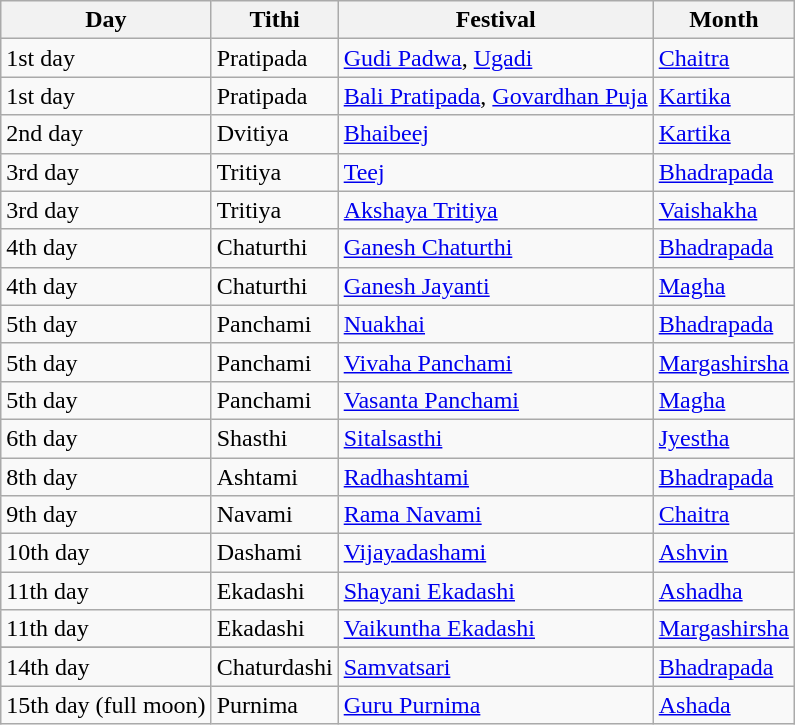<table class="wikitable sortable">
<tr>
<th>Day</th>
<th>Tithi</th>
<th class=unsortable>Festival</th>
<th>Month</th>
</tr>
<tr>
<td>1st day</td>
<td>Pratipada</td>
<td><a href='#'>Gudi Padwa</a>, <a href='#'>Ugadi</a></td>
<td><a href='#'>Chaitra</a></td>
</tr>
<tr>
<td>1st day</td>
<td>Pratipada</td>
<td><a href='#'>Bali Pratipada</a>, <a href='#'>Govardhan Puja</a></td>
<td><a href='#'>Kartika</a></td>
</tr>
<tr>
<td>2nd day</td>
<td>Dvitiya</td>
<td><a href='#'>Bhaibeej</a></td>
<td><a href='#'>Kartika</a></td>
</tr>
<tr>
<td>3rd day</td>
<td>Tritiya</td>
<td><a href='#'>Teej</a></td>
<td><a href='#'>Bhadrapada</a></td>
</tr>
<tr>
<td>3rd day</td>
<td>Tritiya</td>
<td><a href='#'>Akshaya Tritiya</a></td>
<td><a href='#'>Vaishakha</a></td>
</tr>
<tr>
<td>4th day</td>
<td>Chaturthi</td>
<td><a href='#'>Ganesh Chaturthi</a></td>
<td><a href='#'>Bhadrapada</a></td>
</tr>
<tr>
<td>4th day</td>
<td>Chaturthi</td>
<td><a href='#'>Ganesh Jayanti</a></td>
<td><a href='#'>Magha</a></td>
</tr>
<tr>
<td>5th day</td>
<td>Panchami</td>
<td><a href='#'>Nuakhai</a></td>
<td><a href='#'>Bhadrapada</a></td>
</tr>
<tr>
<td>5th day</td>
<td>Panchami</td>
<td><a href='#'>Vivaha Panchami</a></td>
<td><a href='#'>Margashirsha</a></td>
</tr>
<tr>
<td>5th day</td>
<td>Panchami</td>
<td><a href='#'>Vasanta Panchami</a></td>
<td><a href='#'>Magha</a></td>
</tr>
<tr>
<td>6th day</td>
<td>Shasthi</td>
<td><a href='#'>Sitalsasthi</a></td>
<td><a href='#'>Jyestha</a></td>
</tr>
<tr>
<td>8th day</td>
<td>Ashtami</td>
<td><a href='#'>Radhashtami</a></td>
<td><a href='#'>Bhadrapada</a></td>
</tr>
<tr>
<td>9th day</td>
<td>Navami</td>
<td><a href='#'>Rama Navami</a></td>
<td><a href='#'>Chaitra</a></td>
</tr>
<tr>
<td>10th day</td>
<td>Dashami</td>
<td><a href='#'>Vijayadashami</a></td>
<td><a href='#'>Ashvin</a></td>
</tr>
<tr>
<td>11th day</td>
<td>Ekadashi</td>
<td><a href='#'>Shayani Ekadashi</a></td>
<td><a href='#'>Ashadha</a></td>
</tr>
<tr>
<td>11th day</td>
<td>Ekadashi</td>
<td><a href='#'>Vaikuntha Ekadashi</a></td>
<td><a href='#'>Margashirsha</a></td>
</tr>
<tr>
</tr>
<tr>
<td>14th day</td>
<td>Chaturdashi</td>
<td><a href='#'>Samvatsari</a></td>
<td><a href='#'>Bhadrapada</a></td>
</tr>
<tr>
<td>15th day (full moon)</td>
<td>Purnima</td>
<td><a href='#'>Guru Purnima</a></td>
<td><a href='#'>Ashada</a></td>
</tr>
</table>
